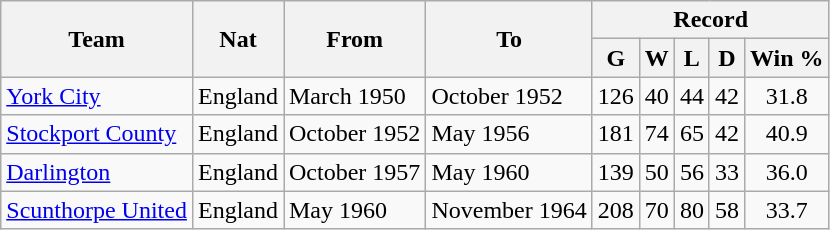<table class="wikitable" style="text-align:center">
<tr>
<th rowspan="2">Team</th>
<th rowspan="2">Nat</th>
<th rowspan="2">From</th>
<th rowspan="2">To</th>
<th colspan="5">Record</th>
</tr>
<tr>
<th>G</th>
<th>W</th>
<th>L</th>
<th>D</th>
<th>Win %</th>
</tr>
<tr>
<td align=left><a href='#'>York City</a></td>
<td>England</td>
<td align=left>March 1950</td>
<td align=left>October 1952</td>
<td>126</td>
<td>40</td>
<td>44</td>
<td>42</td>
<td>31.8</td>
</tr>
<tr>
<td align=left><a href='#'>Stockport County</a></td>
<td>England</td>
<td align=left>October 1952</td>
<td align=left>May 1956</td>
<td>181</td>
<td>74</td>
<td>65</td>
<td>42</td>
<td>40.9</td>
</tr>
<tr>
<td align=left><a href='#'>Darlington</a></td>
<td>England</td>
<td align=left>October 1957</td>
<td align=left>May 1960</td>
<td>139</td>
<td>50</td>
<td>56</td>
<td>33</td>
<td>36.0</td>
</tr>
<tr>
<td align=left><a href='#'>Scunthorpe United</a></td>
<td>England</td>
<td align=left>May 1960</td>
<td align=left>November 1964</td>
<td>208</td>
<td>70</td>
<td>80</td>
<td>58</td>
<td>33.7</td>
</tr>
</table>
